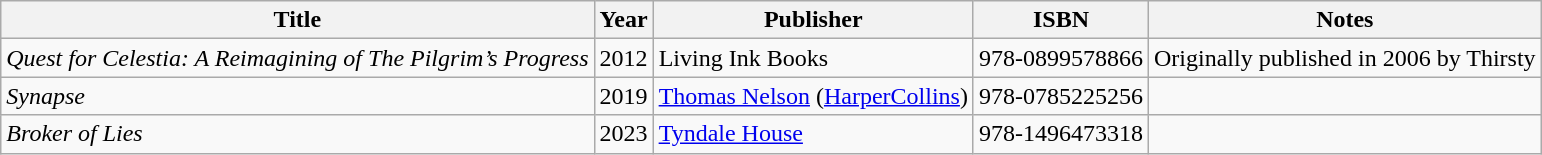<table class="wikitable sortable">
<tr>
<th>Title</th>
<th>Year</th>
<th>Publisher</th>
<th>ISBN</th>
<th>Notes</th>
</tr>
<tr>
<td><em>Quest for Celestia: A Reimagining of The Pilgrim’s Progress</em></td>
<td>2012</td>
<td>Living Ink Books</td>
<td>978-0899578866</td>
<td>Originally published in 2006 by Thirsty</td>
</tr>
<tr>
<td><em>Synapse</em></td>
<td>2019</td>
<td><a href='#'>Thomas Nelson</a> (<a href='#'>HarperCollins</a>)</td>
<td>978-0785225256</td>
</tr>
<tr>
<td><em>Broker of Lies</em></td>
<td>2023</td>
<td><a href='#'>Tyndale House</a></td>
<td>978-1496473318</td>
<td></td>
</tr>
</table>
